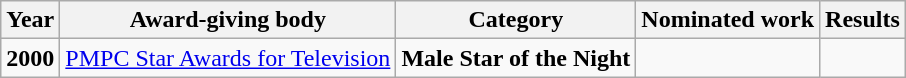<table class="wikitable">
<tr>
<th>Year</th>
<th>Award-giving body</th>
<th>Category</th>
<th>Nominated work</th>
<th>Results</th>
</tr>
<tr>
<td><strong>2000</strong></td>
<td><a href='#'>PMPC Star Awards for Television</a></td>
<td><strong>Male Star of the Night</strong></td>
<td></td>
<td></td>
</tr>
</table>
